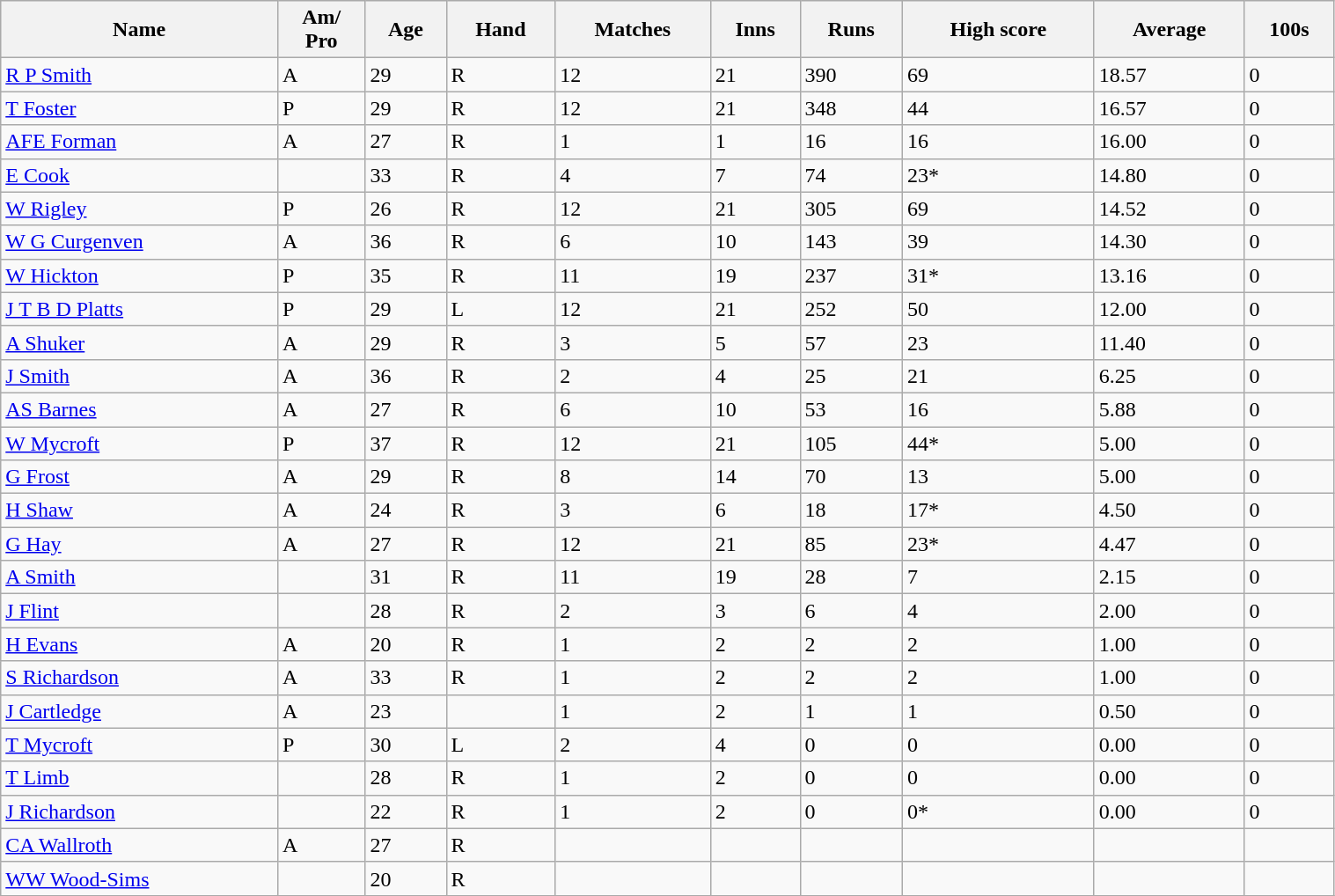<table class="wikitable sortable" width="80%">
<tr bgcolor="#efefef">
<th>Name</th>
<th>Am/<br>Pro</th>
<th>Age</th>
<th>Hand</th>
<th>Matches</th>
<th>Inns</th>
<th>Runs</th>
<th>High score</th>
<th>Average</th>
<th>100s</th>
</tr>
<tr>
<td><a href='#'>R P Smith</a></td>
<td>A</td>
<td>29</td>
<td>R</td>
<td>12</td>
<td>21</td>
<td>390</td>
<td>69</td>
<td>18.57</td>
<td>0</td>
</tr>
<tr>
<td><a href='#'>T Foster</a></td>
<td>P</td>
<td>29</td>
<td>R</td>
<td>12</td>
<td>21</td>
<td>348</td>
<td>44</td>
<td>16.57</td>
<td>0</td>
</tr>
<tr>
<td><a href='#'>AFE Forman</a></td>
<td>A</td>
<td>27</td>
<td>R</td>
<td>1</td>
<td>1</td>
<td>16</td>
<td>16</td>
<td>16.00</td>
<td>0</td>
</tr>
<tr>
<td><a href='#'>E Cook</a></td>
<td></td>
<td>33</td>
<td>R</td>
<td>4</td>
<td>7</td>
<td>74</td>
<td>23*</td>
<td>14.80</td>
<td>0</td>
</tr>
<tr>
<td><a href='#'>W Rigley</a></td>
<td>P</td>
<td>26</td>
<td>R</td>
<td>12</td>
<td>21</td>
<td>305</td>
<td>69</td>
<td>14.52</td>
<td>0</td>
</tr>
<tr>
<td><a href='#'>W G Curgenven</a></td>
<td>A</td>
<td>36</td>
<td>R</td>
<td>6</td>
<td>10</td>
<td>143</td>
<td>39</td>
<td>14.30</td>
<td>0</td>
</tr>
<tr>
<td><a href='#'>W Hickton</a></td>
<td>P</td>
<td>35</td>
<td>R</td>
<td>11</td>
<td>19</td>
<td>237</td>
<td>31*</td>
<td>13.16</td>
<td>0</td>
</tr>
<tr>
<td><a href='#'>J T B D Platts</a></td>
<td>P</td>
<td>29</td>
<td>L</td>
<td>12</td>
<td>21</td>
<td>252</td>
<td>50</td>
<td>12.00</td>
<td>0</td>
</tr>
<tr>
<td><a href='#'>A Shuker</a></td>
<td>A</td>
<td>29</td>
<td>R</td>
<td>3</td>
<td>5</td>
<td>57</td>
<td>23</td>
<td>11.40</td>
<td>0</td>
</tr>
<tr>
<td><a href='#'>J Smith</a></td>
<td>A</td>
<td>36</td>
<td>R</td>
<td>2</td>
<td>4</td>
<td>25</td>
<td>21</td>
<td>6.25</td>
<td>0</td>
</tr>
<tr>
<td><a href='#'>AS Barnes</a></td>
<td>A</td>
<td>27</td>
<td>R</td>
<td>6</td>
<td>10</td>
<td>53</td>
<td>16</td>
<td>5.88</td>
<td>0</td>
</tr>
<tr>
<td><a href='#'>W Mycroft</a></td>
<td>P</td>
<td>37</td>
<td>R</td>
<td>12</td>
<td>21</td>
<td>105</td>
<td>44*</td>
<td>5.00</td>
<td>0</td>
</tr>
<tr>
<td><a href='#'>G Frost</a></td>
<td>A</td>
<td>29</td>
<td>R</td>
<td>8</td>
<td>14</td>
<td>70</td>
<td>13</td>
<td>5.00</td>
<td>0</td>
</tr>
<tr>
<td><a href='#'>H Shaw</a></td>
<td>A</td>
<td>24</td>
<td>R</td>
<td>3</td>
<td>6</td>
<td>18</td>
<td>17*</td>
<td>4.50</td>
<td>0</td>
</tr>
<tr>
<td><a href='#'>G Hay</a></td>
<td>A</td>
<td>27</td>
<td>R</td>
<td>12</td>
<td>21</td>
<td>85</td>
<td>23*</td>
<td>4.47</td>
<td>0</td>
</tr>
<tr>
<td><a href='#'>A Smith</a></td>
<td></td>
<td>31</td>
<td>R</td>
<td>11</td>
<td>19</td>
<td>28</td>
<td>7</td>
<td>2.15</td>
<td>0</td>
</tr>
<tr>
<td><a href='#'>J Flint</a></td>
<td></td>
<td>28</td>
<td>R</td>
<td>2</td>
<td>3</td>
<td>6</td>
<td>4</td>
<td>2.00</td>
<td>0</td>
</tr>
<tr>
<td><a href='#'>H Evans</a></td>
<td>A</td>
<td>20</td>
<td>R</td>
<td>1</td>
<td>2</td>
<td>2</td>
<td>2</td>
<td>1.00</td>
<td>0</td>
</tr>
<tr>
<td><a href='#'>S Richardson</a></td>
<td>A</td>
<td>33</td>
<td>R</td>
<td>1</td>
<td>2</td>
<td>2</td>
<td>2</td>
<td>1.00</td>
<td>0</td>
</tr>
<tr>
<td><a href='#'>J Cartledge</a></td>
<td>A</td>
<td>23</td>
<td></td>
<td>1</td>
<td>2</td>
<td>1</td>
<td>1</td>
<td>0.50</td>
<td>0</td>
</tr>
<tr>
<td><a href='#'>T Mycroft</a></td>
<td>P</td>
<td>30</td>
<td>L</td>
<td>2</td>
<td>4</td>
<td>0</td>
<td>0</td>
<td>0.00</td>
<td>0</td>
</tr>
<tr>
<td><a href='#'>T Limb</a></td>
<td></td>
<td>28</td>
<td>R</td>
<td>1</td>
<td>2</td>
<td>0</td>
<td>0</td>
<td>0.00</td>
<td>0</td>
</tr>
<tr>
<td><a href='#'>J Richardson</a></td>
<td></td>
<td>22</td>
<td>R</td>
<td>1</td>
<td>2</td>
<td>0</td>
<td>0*</td>
<td>0.00</td>
<td>0</td>
</tr>
<tr>
<td><a href='#'>CA Wallroth</a></td>
<td>A</td>
<td>27</td>
<td>R</td>
<td></td>
<td></td>
<td></td>
<td></td>
<td></td>
<td></td>
</tr>
<tr>
<td><a href='#'>WW Wood-Sims</a></td>
<td></td>
<td>20</td>
<td>R</td>
<td></td>
<td></td>
<td></td>
<td></td>
<td></td>
<td></td>
</tr>
<tr>
</tr>
</table>
